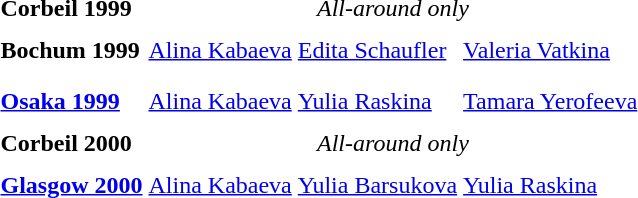<table>
<tr>
<th scope=row style="text-align:left">Corbeil 1999 </th>
<td colspan=3 align=center><em>All-around only</em></td>
</tr>
<tr>
<th scope=row style="text-align:left">Bochum 1999 </th>
<td style="height:30px;"> <a href='#'>Alina Kabaeva</a></td>
<td style="height:30px;"> <a href='#'>Edita Schaufler</a></td>
<td style="height:30px;"> <a href='#'>Valeria Vatkina</a></td>
</tr>
<tr>
<th scope=row style="text-align:left"><a href='#'>Osaka 1999</a></th>
<td style="height:30px;"> <a href='#'>Alina Kabaeva</a></td>
<td style="height:30px;"> <a href='#'>Yulia Raskina</a></td>
<td style="height:30px;"> <a href='#'>Tamara Yerofeeva</a></td>
</tr>
<tr>
<th scope=row style="text-align:left">Corbeil 2000 </th>
<td colspan=3 align=center><em>All-around only</em></td>
</tr>
<tr>
<th scope=row style="text-align:left"><a href='#'>Glasgow 2000</a></th>
<td style="height:30px;"> <a href='#'>Alina Kabaeva</a></td>
<td style="height:30px;"> <a href='#'>Yulia Barsukova</a></td>
<td style="height:30px;"> <a href='#'>Yulia Raskina</a></td>
</tr>
</table>
